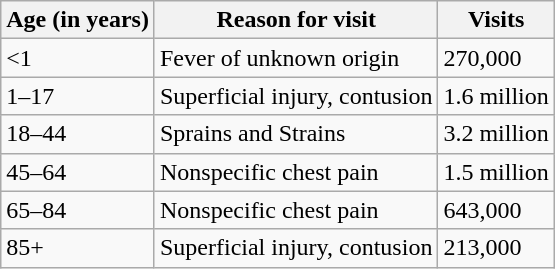<table class="wikitable sortable">
<tr>
<th>Age (in years)</th>
<th>Reason for visit</th>
<th>Visits</th>
</tr>
<tr>
<td><1</td>
<td>Fever of unknown origin</td>
<td>270,000</td>
</tr>
<tr>
<td>1–17</td>
<td>Superficial injury, contusion</td>
<td>1.6 million</td>
</tr>
<tr>
<td>18–44</td>
<td>Sprains and Strains</td>
<td>3.2 million</td>
</tr>
<tr>
<td>45–64</td>
<td>Nonspecific chest pain</td>
<td>1.5 million</td>
</tr>
<tr>
<td>65–84</td>
<td>Nonspecific chest pain</td>
<td>643,000</td>
</tr>
<tr>
<td>85+</td>
<td>Superficial injury, contusion</td>
<td>213,000</td>
</tr>
</table>
